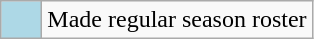<table class=wikitable>
<tr>
<td style="background:#ADD8E6; width:20px; em"></td>
<td>Made regular season roster</td>
</tr>
</table>
